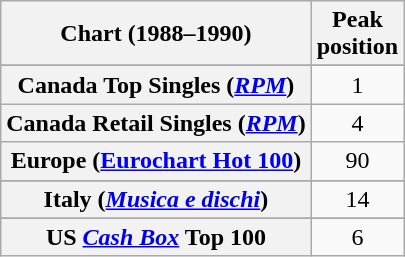<table class="wikitable sortable plainrowheaders" style="text-align:center">
<tr>
<th>Chart (1988–1990)</th>
<th>Peak<br>position</th>
</tr>
<tr>
</tr>
<tr>
<th scope="row">Canada Top Singles (<em><a href='#'>RPM</a></em>)</th>
<td>1</td>
</tr>
<tr>
<th scope="row">Canada Retail Singles (<em><a href='#'>RPM</a></em>)</th>
<td>4</td>
</tr>
<tr>
<th scope="row">Europe (<a href='#'>Eurochart Hot 100</a>)</th>
<td>90</td>
</tr>
<tr>
</tr>
<tr>
<th scope="row">Italy (<em><a href='#'>Musica e dischi</a></em>)</th>
<td>14</td>
</tr>
<tr>
</tr>
<tr>
</tr>
<tr>
</tr>
<tr>
</tr>
<tr>
</tr>
<tr>
</tr>
<tr>
<th scope="row">US <em><a href='#'>Cash Box</a></em> Top 100</th>
<td>6</td>
</tr>
</table>
